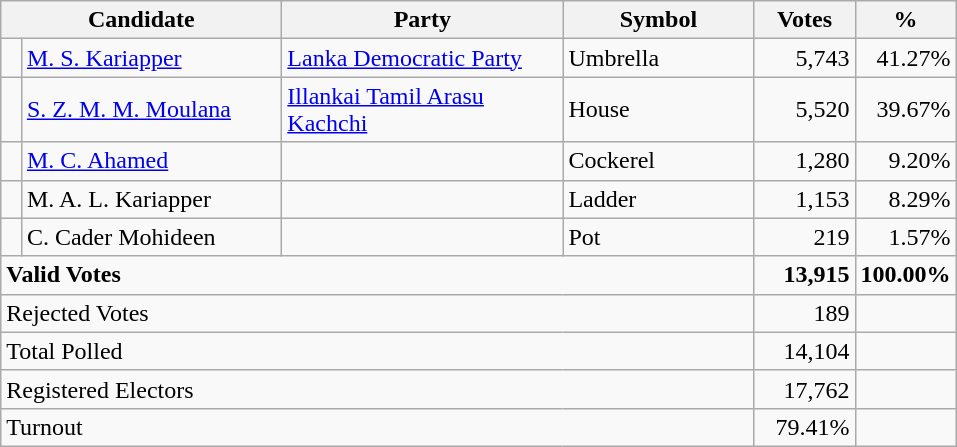<table class="wikitable" border="1" style="text-align:right;">
<tr>
<th align=left colspan=2 width="180">Candidate</th>
<th align=left width="180">Party</th>
<th align=left width="120">Symbol</th>
<th align=left width="60">Votes</th>
<th align=left width="60">%</th>
</tr>
<tr>
<td bgcolor=> </td>
<td align=left><a href='#'>M. S. Kariapper</a></td>
<td align=left><a href='#'>Lanka Democratic Party</a></td>
<td align=left>Umbrella</td>
<td>5,743</td>
<td>41.27%</td>
</tr>
<tr>
<td bgcolor=> </td>
<td align=left><a href='#'>S. Z. M. M. Moulana</a></td>
<td align=left><a href='#'>Illankai Tamil Arasu Kachchi</a></td>
<td align=left>House</td>
<td>5,520</td>
<td>39.67%</td>
</tr>
<tr>
<td></td>
<td align=left><a href='#'>M. C. Ahamed</a></td>
<td></td>
<td align=left>Cockerel</td>
<td>1,280</td>
<td>9.20%</td>
</tr>
<tr>
<td></td>
<td align=left>M. A. L. Kariapper</td>
<td></td>
<td align=left>Ladder</td>
<td>1,153</td>
<td>8.29%</td>
</tr>
<tr>
<td></td>
<td align=left>C. Cader Mohideen</td>
<td></td>
<td align=left>Pot</td>
<td>219</td>
<td>1.57%</td>
</tr>
<tr>
<td align=left colspan=4><strong>Valid Votes</strong></td>
<td><strong>13,915</strong></td>
<td><strong>100.00%</strong></td>
</tr>
<tr>
<td align=left colspan=4>Rejected Votes</td>
<td>189</td>
<td></td>
</tr>
<tr>
<td align=left colspan=4>Total Polled</td>
<td>14,104</td>
<td></td>
</tr>
<tr>
<td align=left colspan=4>Registered Electors</td>
<td>17,762</td>
<td></td>
</tr>
<tr>
<td align=left colspan=4>Turnout</td>
<td>79.41%</td>
<td></td>
</tr>
</table>
